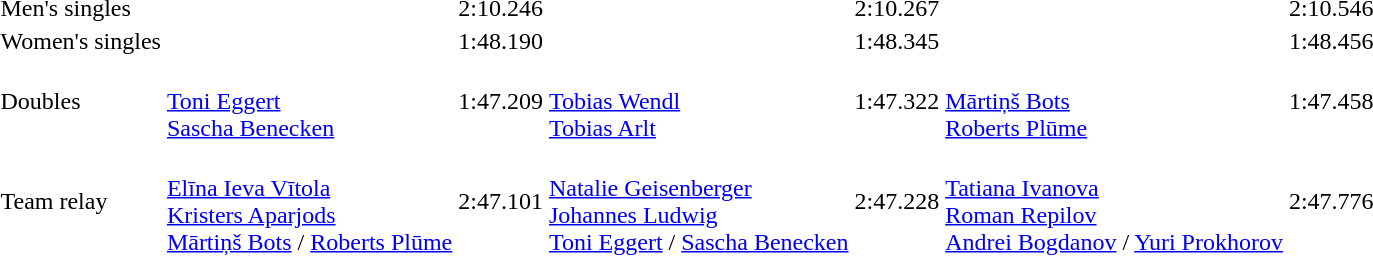<table>
<tr>
<td>Men's singles<br></td>
<td></td>
<td>2:10.246</td>
<td></td>
<td>2:10.267</td>
<td></td>
<td>2:10.546</td>
</tr>
<tr>
<td>Women's singles<br></td>
<td></td>
<td>1:48.190</td>
<td></td>
<td>1:48.345</td>
<td></td>
<td>1:48.456</td>
</tr>
<tr>
<td>Doubles<br></td>
<td><br><a href='#'>Toni Eggert</a><br><a href='#'>Sascha Benecken</a></td>
<td>1:47.209</td>
<td><br><a href='#'>Tobias Wendl</a><br><a href='#'>Tobias Arlt</a></td>
<td>1:47.322</td>
<td><br><a href='#'>Mārtiņš Bots</a><br><a href='#'>Roberts Plūme</a></td>
<td>1:47.458</td>
</tr>
<tr>
<td>Team relay<br></td>
<td><br><a href='#'>Elīna Ieva Vītola</a><br><a href='#'>Kristers Aparjods</a><br><a href='#'>Mārtiņš Bots</a> / <a href='#'>Roberts Plūme</a></td>
<td>2:47.101</td>
<td><br><a href='#'>Natalie Geisenberger</a><br><a href='#'>Johannes Ludwig</a><br><a href='#'>Toni Eggert</a> / <a href='#'>Sascha Benecken</a></td>
<td>2:47.228</td>
<td><br><a href='#'>Tatiana Ivanova</a><br><a href='#'>Roman Repilov</a><br><a href='#'>Andrei Bogdanov</a> / <a href='#'>Yuri Prokhorov</a></td>
<td>2:47.776</td>
</tr>
</table>
